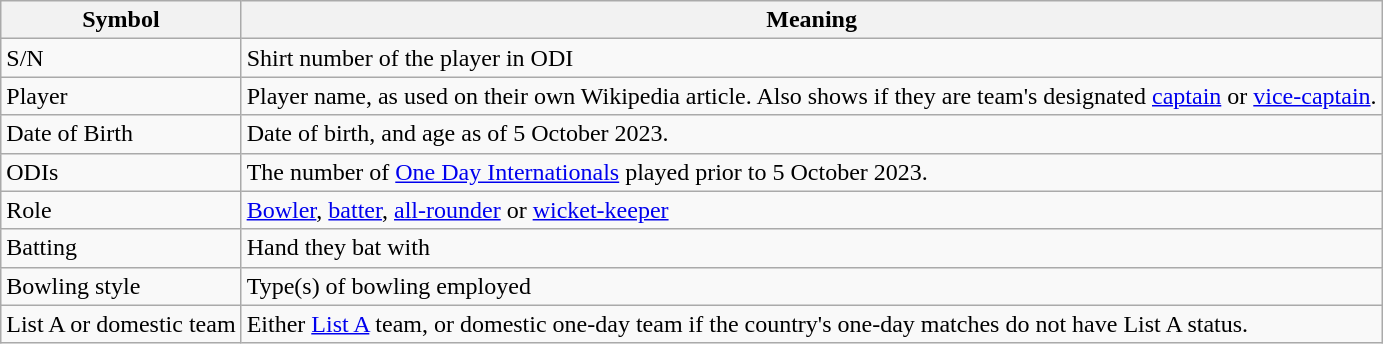<table class="wikitable"  style="float:left margin-left: 10px;">
<tr>
<th>Symbol</th>
<th class="unsortable">Meaning</th>
</tr>
<tr>
<td>S/N</td>
<td>Shirt number of the player in ODI</td>
</tr>
<tr>
<td>Player</td>
<td>Player name, as used on their own Wikipedia article. Also shows if they are team's designated <a href='#'>captain</a> or <a href='#'>vice-captain</a>.</td>
</tr>
<tr>
<td>Date of Birth</td>
<td>Date of birth, and age as of 5 October 2023.</td>
</tr>
<tr>
<td>ODIs</td>
<td>The number of <a href='#'>One Day Internationals</a> played prior to 5 October 2023.</td>
</tr>
<tr>
<td>Role</td>
<td><a href='#'>Bowler</a>, <a href='#'>batter</a>, <a href='#'>all-rounder</a> or <a href='#'>wicket-keeper</a></td>
</tr>
<tr>
<td>Batting</td>
<td>Hand they bat with</td>
</tr>
<tr>
<td>Bowling style</td>
<td>Type(s) of bowling employed</td>
</tr>
<tr>
<td>List A or domestic team</td>
<td>Either <a href='#'>List A</a> team, or domestic one-day team if the country's one-day matches do not have List A status.</td>
</tr>
</table>
